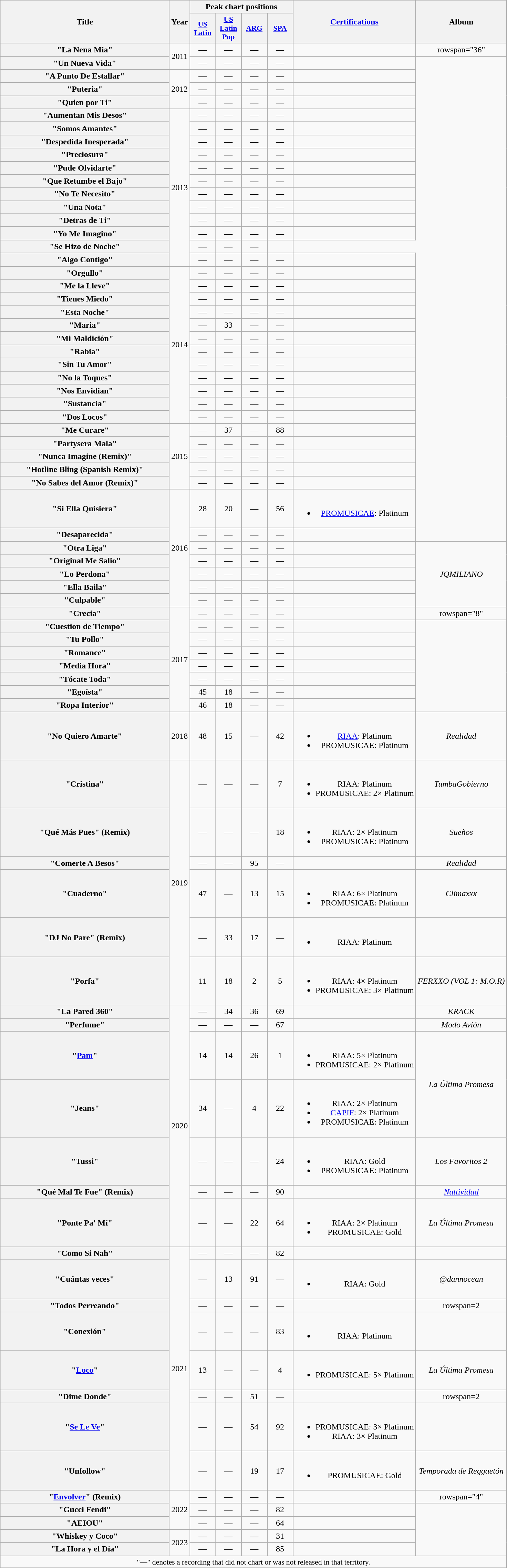<table class="wikitable plainrowheaders" style="text-align:center;">
<tr>
<th scope="col" rowspan="2" style="width:20em;">Title</th>
<th scope="col" rowspan="2">Year</th>
<th scope="col" colspan="4">Peak chart positions</th>
<th scope="col" rowspan="2"><a href='#'>Certifications</a></th>
<th scope="col" rowspan="2">Album</th>
</tr>
<tr>
<th scope="col" style="width:3em;font-size:90%;"><a href='#'>US<br>Latin</a><br></th>
<th scope="col" style="width:3em;font-size:90%;"><a href='#'>US<br>Latin<br>Pop</a><br></th>
<th scope="col" style="width:3em;font-size:90%;"><a href='#'>ARG</a><br></th>
<th scope="col" style="width:3em;font-size:90%;"><a href='#'>SPA</a><br></th>
</tr>
<tr>
<th scope="row">"La Nena Mia"</th>
<td rowspan="2">2011</td>
<td>—</td>
<td>—</td>
<td>—</td>
<td>—</td>
<td></td>
<td>rowspan="36" </td>
</tr>
<tr>
<th scope="row">"Un Nueva Vida"</th>
<td>—</td>
<td>—</td>
<td>—</td>
<td>—</td>
<td></td>
</tr>
<tr>
<th scope="row">"A Punto De Estallar"<br></th>
<td rowspan="3">2012</td>
<td>—</td>
<td>—</td>
<td>—</td>
<td>—</td>
<td></td>
</tr>
<tr>
<th scope="row">"Puteria"</th>
<td>—</td>
<td>—</td>
<td>—</td>
<td>—</td>
<td></td>
</tr>
<tr>
<th scope="row">"Quien por Ti"</th>
<td>—</td>
<td>—</td>
<td>—</td>
<td>—</td>
<td></td>
</tr>
<tr>
<th scope="row">"Aumentan Mis Desos"</th>
<td rowspan="12">2013</td>
<td>—</td>
<td>—</td>
<td>—</td>
<td>—</td>
<td></td>
</tr>
<tr>
<th scope="row">"Somos Amantes"</th>
<td>—</td>
<td>—</td>
<td>—</td>
<td>—</td>
<td></td>
</tr>
<tr>
<th scope="row">"Despedida Inesperada"</th>
<td>—</td>
<td>—</td>
<td>—</td>
<td>—</td>
<td></td>
</tr>
<tr>
<th scope="row">"Preciosura"</th>
<td>—</td>
<td>—</td>
<td>—</td>
<td>—</td>
<td></td>
</tr>
<tr>
<th scope="row">"Pude Olvidarte"</th>
<td>—</td>
<td>—</td>
<td>—</td>
<td>—</td>
<td></td>
</tr>
<tr>
<th scope="row">"Que Retumbe el Bajo"</th>
<td>—</td>
<td>—</td>
<td>—</td>
<td>—</td>
<td></td>
</tr>
<tr>
<th scope="row">"No Te Necesito"</th>
<td>—</td>
<td>—</td>
<td>—</td>
<td>—</td>
<td></td>
</tr>
<tr>
<th scope="row">"Una Nota"</th>
<td>—</td>
<td>—</td>
<td>—</td>
<td>—</td>
<td></td>
</tr>
<tr>
<th scope="row">"Detras de Ti"</th>
<td>—</td>
<td>—</td>
<td>—</td>
<td>—</td>
<td></td>
</tr>
<tr>
<th scope="row">"Yo Me Imagino"</th>
<td>—</td>
<td>—</td>
<td>—</td>
<td>—</td>
<td></td>
</tr>
<tr>
<th scope="row">"Se Hizo de Noche"</th>
<td>—</td>
<td>—</td>
<td>—</td>
<td></td>
</tr>
<tr>
<th scope="row">"Algo Contigo"</th>
<td>—</td>
<td>—</td>
<td>—</td>
<td>—</td>
<td></td>
</tr>
<tr>
<th scope="row">"Orgullo"<br></th>
<td rowspan="12">2014</td>
<td>—</td>
<td>—</td>
<td>—</td>
<td>—</td>
<td></td>
</tr>
<tr>
<th scope="row">"Me la Lleve"</th>
<td>—</td>
<td>—</td>
<td>—</td>
<td>—</td>
<td></td>
</tr>
<tr>
<th scope="row">"Tienes Miedo"</th>
<td>—</td>
<td>—</td>
<td>—</td>
<td>—</td>
<td></td>
</tr>
<tr>
<th scope="row">"Esta Noche"<br></th>
<td>—</td>
<td>—</td>
<td>—</td>
<td>—</td>
<td></td>
</tr>
<tr>
<th scope="row">"Maria"</th>
<td>—</td>
<td>33</td>
<td>—</td>
<td>—</td>
<td></td>
</tr>
<tr>
<th scope="row">"Mi Maldición"</th>
<td>—</td>
<td>—</td>
<td>—</td>
<td>—</td>
<td></td>
</tr>
<tr>
<th scope="row">"Rabia"</th>
<td>—</td>
<td>—</td>
<td>—</td>
<td>—</td>
<td></td>
</tr>
<tr>
<th scope="row">"Sin Tu Amor"</th>
<td>—</td>
<td>—</td>
<td>—</td>
<td>—</td>
<td></td>
</tr>
<tr>
<th scope="row">"No la Toques"</th>
<td>—</td>
<td>—</td>
<td>—</td>
<td>—</td>
<td></td>
</tr>
<tr>
<th scope="row">"Nos Envidian"</th>
<td>—</td>
<td>—</td>
<td>—</td>
<td>—</td>
<td></td>
</tr>
<tr>
<th scope="row">"Sustancia"</th>
<td>—</td>
<td>—</td>
<td>—</td>
<td>—</td>
<td></td>
</tr>
<tr>
<th scope="row">"Dos Locos"</th>
<td>—</td>
<td>—</td>
<td>—</td>
<td>—</td>
<td></td>
</tr>
<tr>
<th scope="row">"Me Curare"<br></th>
<td rowspan="5">2015</td>
<td>—</td>
<td>37</td>
<td>—</td>
<td>88</td>
<td></td>
</tr>
<tr>
<th scope="row">"Partysera Mala"</th>
<td>—</td>
<td>—</td>
<td>—</td>
<td>—</td>
<td></td>
</tr>
<tr>
<th scope="row">"Nunca Imagine (Remix)"<br></th>
<td>—</td>
<td>—</td>
<td>—</td>
<td>—</td>
<td></td>
</tr>
<tr>
<th scope="row">"Hotline Bling (Spanish Remix)"</th>
<td>—</td>
<td>—</td>
<td>—</td>
<td>—</td>
<td></td>
</tr>
<tr>
<th scope="row">"No Sabes del Amor (Remix)"<br></th>
<td>—</td>
<td>—</td>
<td>—</td>
<td>—</td>
<td></td>
</tr>
<tr>
<th scope="row">"Si Ella Quisiera"<br></th>
<td rowspan="7">2016</td>
<td>28</td>
<td>20</td>
<td>—</td>
<td>56</td>
<td><br><ul><li><a href='#'>PROMUSICAE</a>: Platinum</li></ul></td>
</tr>
<tr>
<th scope="row">"Desaparecida"</th>
<td>—</td>
<td>—</td>
<td>—</td>
<td>—</td>
<td></td>
</tr>
<tr>
<th scope="row">"Otra Liga"</th>
<td>—</td>
<td>—</td>
<td>—</td>
<td>—</td>
<td></td>
<td rowspan="5"><em>JQMILIANO</em></td>
</tr>
<tr>
<th scope="row">"Original Me Salio"</th>
<td>—</td>
<td>—</td>
<td>—</td>
<td>—</td>
<td></td>
</tr>
<tr>
<th scope="row">"Lo Perdona"</th>
<td>—</td>
<td>—</td>
<td>—</td>
<td>—</td>
<td></td>
</tr>
<tr>
<th scope="row">"Ella Baila"<br></th>
<td>—</td>
<td>—</td>
<td>—</td>
<td>—</td>
<td></td>
</tr>
<tr>
<th scope="row">"Culpable"</th>
<td>—</td>
<td>—</td>
<td>—</td>
<td>—</td>
<td></td>
</tr>
<tr>
<th scope="row">"Crecia"<br></th>
<td rowspan="8">2017</td>
<td>—</td>
<td>—</td>
<td>—</td>
<td>—</td>
<td></td>
<td>rowspan="8" </td>
</tr>
<tr>
<th scope="row">"Cuestion de Tiempo"</th>
<td>—</td>
<td>—</td>
<td>—</td>
<td>—</td>
<td></td>
</tr>
<tr>
<th scope="row">"Tu Pollo"<br></th>
<td>—</td>
<td>—</td>
<td>—</td>
<td>—</td>
<td></td>
</tr>
<tr>
<th scope="row">"Romance"<br></th>
<td>—</td>
<td>—</td>
<td>—</td>
<td>—</td>
<td></td>
</tr>
<tr>
<th scope="row">"Media Hora"<br></th>
<td>—</td>
<td>—</td>
<td>—</td>
<td>—</td>
<td></td>
</tr>
<tr>
<th scope="row">"Tócate Toda"<br></th>
<td>—</td>
<td>—</td>
<td>—</td>
<td>—</td>
<td></td>
</tr>
<tr>
<th scope="row">"Egoísta"</th>
<td>45</td>
<td>18</td>
<td>—</td>
<td>—</td>
<td></td>
</tr>
<tr>
<th scope="row">"Ropa Interior"</th>
<td>46</td>
<td>18</td>
<td>—</td>
<td>—</td>
<td></td>
</tr>
<tr>
<th scope="row">"No Quiero Amarte"<br></th>
<td>2018</td>
<td>48</td>
<td>15</td>
<td>—</td>
<td>42</td>
<td><br><ul><li><a href='#'>RIAA</a>: Platinum </li><li>PROMUSICAE: Platinum</li></ul></td>
<td><em>Realidad</em></td>
</tr>
<tr>
<th scope="row">"Cristina"<br></th>
<td rowspan = 6>2019</td>
<td>—</td>
<td>—</td>
<td>—</td>
<td>7</td>
<td><br><ul><li>RIAA: Platinum </li><li>PROMUSICAE: 2× Platinum</li></ul></td>
<td><em>TumbaGobierno</em></td>
</tr>
<tr>
<th scope="row">"Qué Más Pues" (Remix)<br></th>
<td>—</td>
<td>—</td>
<td>—</td>
<td>18</td>
<td><br><ul><li>RIAA: 2× Platinum </li><li>PROMUSICAE: Platinum</li></ul></td>
<td><em>Sueños</em></td>
</tr>
<tr>
<th scope="row">"Comerte A Besos"<br></th>
<td>—</td>
<td>—</td>
<td>95</td>
<td>—</td>
<td></td>
<td><em>Realidad</em></td>
</tr>
<tr>
<th scope="row">"Cuaderno" <br></th>
<td>47</td>
<td>—</td>
<td>13</td>
<td>15</td>
<td><br><ul><li>RIAA: 6× Platinum </li><li>PROMUSICAE: Platinum</li></ul></td>
<td><em>Climaxxx</em></td>
</tr>
<tr>
<th scope="row">"DJ No Pare" (Remix) <br></th>
<td>—</td>
<td>33</td>
<td>17</td>
<td>—</td>
<td><br><ul><li>RIAA: Platinum </li></ul></td>
<td></td>
</tr>
<tr>
<th scope="row">"Porfa"<br></th>
<td>11</td>
<td>18</td>
<td>2</td>
<td>5</td>
<td><br><ul><li>RIAA: 4× Platinum </li><li>PROMUSICAE: 3× Platinum</li></ul></td>
<td><em>FERXXO (VOL 1: M.O.R)</em></td>
</tr>
<tr>
<th scope="row">"La Pared 360"<br></th>
<td rowspan="7">2020</td>
<td>—</td>
<td>34</td>
<td>36</td>
<td>69</td>
<td></td>
<td><em>KRACK</em></td>
</tr>
<tr>
<th scope="row">"Perfume"<br></th>
<td>—</td>
<td>—</td>
<td>—</td>
<td>67</td>
<td></td>
<td><em>Modo Avión</em></td>
</tr>
<tr>
<th scope="row">"<a href='#'>Pam</a>"<br></th>
<td>14</td>
<td>14</td>
<td>26</td>
<td>1</td>
<td><br><ul><li>RIAA: 5× Platinum </li><li>PROMUSICAE: 2× Platinum</li></ul></td>
<td rowspan="2"><em>La Última Promesa</em></td>
</tr>
<tr>
<th scope="row">"Jeans"</th>
<td>34</td>
<td>—</td>
<td>4</td>
<td>22</td>
<td><br><ul><li>RIAA: 2× Platinum </li><li><a href='#'>CAPIF</a>: 2× Platinum</li><li>PROMUSICAE: Platinum</li></ul></td>
</tr>
<tr>
<th scope="row">"Tussi"<br></th>
<td>—</td>
<td>—</td>
<td>—</td>
<td>24</td>
<td><br><ul><li>RIAA: Gold </li><li>PROMUSICAE: Platinum</li></ul></td>
<td><em>Los Favoritos 2 </em></td>
</tr>
<tr>
<th scope="row">"Qué Mal Te Fue" (Remix)<br></th>
<td>—</td>
<td>—</td>
<td>—</td>
<td>90</td>
<td></td>
<td><em><a href='#'>Nattividad</a></em></td>
</tr>
<tr>
<th scope="row">"Ponte Pa' Mí"</th>
<td>—</td>
<td>—</td>
<td>22</td>
<td>64</td>
<td><br><ul><li>RIAA: 2× Platinum </li><li>PROMUSICAE: Gold</li></ul></td>
<td><em>La Última Promesa</em></td>
</tr>
<tr>
<th scope="row">"Como Si Nah"<br></th>
<td rowspan="8">2021</td>
<td>—</td>
<td>—</td>
<td>—</td>
<td>82</td>
<td></td>
<td></td>
</tr>
<tr>
<th scope="row">"Cuántas veces"<br></th>
<td>—</td>
<td>13</td>
<td>91</td>
<td>—</td>
<td><br><ul><li>RIAA: Gold </li></ul></td>
<td><em>@dannocean</em></td>
</tr>
<tr>
<th scope="row">"Todos Perreando"<br></th>
<td>—</td>
<td>—</td>
<td>—</td>
<td>—</td>
<td></td>
<td>rowspan=2 </td>
</tr>
<tr>
<th scope="row">"Conexión"<br></th>
<td>—</td>
<td>—</td>
<td>—</td>
<td>83</td>
<td><br><ul><li>RIAA: Platinum </li></ul></td>
</tr>
<tr>
<th scope="row">"<a href='#'>Loco</a>"<br></th>
<td>13</td>
<td>—</td>
<td>—</td>
<td>4</td>
<td><br><ul><li>PROMUSICAE: 5× Platinum</li></ul></td>
<td><em>La Última Promesa</em></td>
</tr>
<tr>
<th scope="row">"Dime Donde"<br></th>
<td>—</td>
<td>—</td>
<td>51</td>
<td>—</td>
<td></td>
<td>rowspan=2 </td>
</tr>
<tr>
<th scope="row">"<a href='#'>Se Le Ve</a>"<br></th>
<td>—</td>
<td>—</td>
<td>54</td>
<td>92</td>
<td><br><ul><li>PROMUSICAE: 3× Platinum</li><li>RIAA: 3× Platinum </li></ul></td>
</tr>
<tr>
<th scope="row">"Unfollow"<br></th>
<td>—</td>
<td>—</td>
<td>19</td>
<td>17</td>
<td><br><ul><li>PROMUSICAE: Gold</li></ul></td>
<td><em>Temporada de Reggaetón</em></td>
</tr>
<tr>
<th scope="row">"<a href='#'>Envolver</a>" (Remix)<br></th>
<td rowspan=3>2022</td>
<td>—</td>
<td>—</td>
<td>—</td>
<td>—</td>
<td></td>
<td>rowspan="4" </td>
</tr>
<tr>
<th scope="row">"Gucci Fendi"<br></th>
<td>—</td>
<td>—</td>
<td>—</td>
<td>82</td>
<td></td>
</tr>
<tr>
<th scope="row">"AEIOU"<br></th>
<td>—</td>
<td>—</td>
<td>—</td>
<td>64</td>
<td></td>
</tr>
<tr>
<th scope="row">"Whiskey y Coco"  <br></th>
<td rowspan=2>2023</td>
<td>—</td>
<td>—</td>
<td>—</td>
<td>31</td>
<td></td>
</tr>
<tr>
<th scope="row">"La Hora y el Día"<br></th>
<td>—</td>
<td>—</td>
<td>—</td>
<td>85</td>
<td></td>
</tr>
<tr>
<td colspan="15" style="font-size:90%">"—" denotes a recording that did not chart or was not released in that territory.</td>
</tr>
</table>
